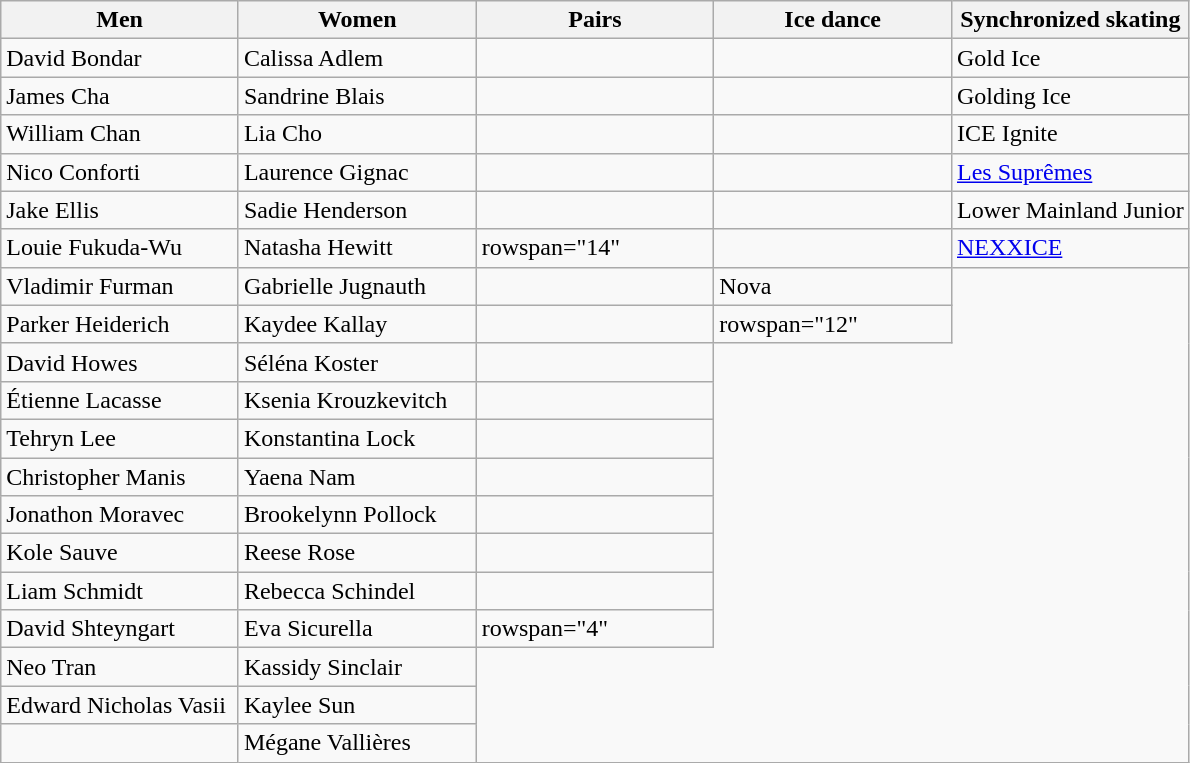<table class="wikitable unsortable" style="text-align:left;">
<tr>
<th scope="col" style="width:20%">Men</th>
<th scope="col" style="width:20%">Women</th>
<th scope="col" style="width:20%">Pairs</th>
<th scope="col" style="width:20%">Ice dance</th>
<th scope="col" style="width:20%">Synchronized skating</th>
</tr>
<tr>
<td>David Bondar</td>
<td>Calissa Adlem</td>
<td></td>
<td></td>
<td>Gold Ice</td>
</tr>
<tr>
<td>James Cha</td>
<td>Sandrine Blais</td>
<td></td>
<td></td>
<td>Golding Ice</td>
</tr>
<tr>
<td>William Chan</td>
<td>Lia Cho</td>
<td></td>
<td></td>
<td>ICE Ignite</td>
</tr>
<tr>
<td>Nico Conforti</td>
<td>Laurence Gignac</td>
<td></td>
<td></td>
<td><a href='#'>Les Suprêmes</a></td>
</tr>
<tr>
<td>Jake Ellis</td>
<td>Sadie Henderson</td>
<td></td>
<td></td>
<td>Lower Mainland Junior</td>
</tr>
<tr>
<td>Louie Fukuda-Wu</td>
<td>Natasha Hewitt</td>
<td>rowspan="14" </td>
<td></td>
<td><a href='#'>NEXXICE</a></td>
</tr>
<tr>
<td>Vladimir Furman</td>
<td>Gabrielle Jugnauth</td>
<td></td>
<td>Nova</td>
</tr>
<tr>
<td>Parker Heiderich</td>
<td>Kaydee Kallay</td>
<td></td>
<td>rowspan="12" </td>
</tr>
<tr>
<td>David Howes</td>
<td>Séléna Koster</td>
<td></td>
</tr>
<tr>
<td>Étienne Lacasse</td>
<td>Ksenia Krouzkevitch</td>
<td></td>
</tr>
<tr>
<td>Tehryn Lee</td>
<td>Konstantina Lock</td>
<td></td>
</tr>
<tr>
<td>Christopher Manis</td>
<td>Yaena Nam</td>
<td></td>
</tr>
<tr>
<td>Jonathon Moravec</td>
<td>Brookelynn Pollock</td>
<td></td>
</tr>
<tr>
<td>Kole Sauve</td>
<td>Reese Rose</td>
<td></td>
</tr>
<tr>
<td>Liam Schmidt</td>
<td>Rebecca Schindel</td>
<td></td>
</tr>
<tr>
<td>David Shteyngart</td>
<td>Eva Sicurella</td>
<td>rowspan="4" </td>
</tr>
<tr>
<td>Neo Tran</td>
<td>Kassidy Sinclair</td>
</tr>
<tr>
<td>Edward Nicholas Vasii</td>
<td>Kaylee Sun</td>
</tr>
<tr>
<td></td>
<td>Mégane Vallières</td>
</tr>
</table>
